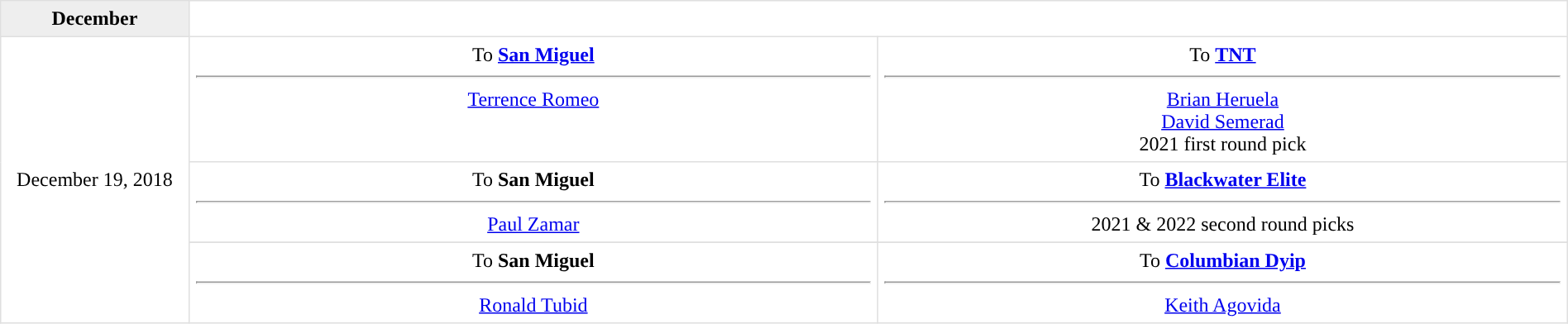<table border=1 style="border-collapse:collapse; text-align: center; width: 100%" bordercolor="#DFDFDF"  cellpadding="5">
<tr bgcolor="eeeeee">
<th>December</th>
</tr>
<tr>
<td style="width:12%" rowspan=4>December 19, 2018</td>
<td style="width:29.3%" valign="top">To <strong><a href='#'>San Miguel</a></strong><hr><a href='#'>Terrence Romeo</a></td>
<td style="width:29.3%" valign="top">To <strong><a href='#'>TNT</a></strong><hr><a href='#'>Brian Heruela</a><br><a href='#'>David Semerad</a><br>2021 first round pick</td>
</tr>
<tr>
<td style="width:44%" valign="top">To <strong>San Miguel</strong><hr><a href='#'>Paul Zamar</a></td>
<td style="width:44%" valign="top">To <strong><a href='#'>Blackwater Elite</a></strong><hr>2021 & 2022 second round picks</td>
</tr>
<tr>
</tr>
<tr>
<td style="width:44%" valign="top">To <strong>San Miguel</strong><hr><a href='#'>Ronald Tubid</a></td>
<td style="width:44%" valign="top">To <strong><a href='#'>Columbian Dyip</a></strong><hr><a href='#'>Keith Agovida</a></td>
</tr>
</table>
